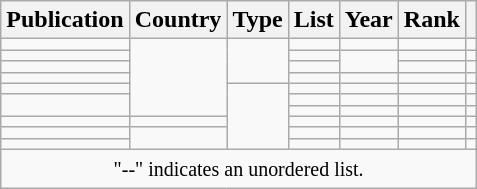<table class="wikitable sortable">
<tr>
<th>Publication</th>
<th>Country</th>
<th>Type</th>
<th>List</th>
<th>Year</th>
<th>Rank</th>
<th class="unsortable"></th>
</tr>
<tr>
<td></td>
<td scope="rowspan" rowspan=7></td>
<td scope="rowspan" rowspan=4></td>
<td></td>
<td></td>
<td></td>
<td></td>
</tr>
<tr>
<td></td>
<td></td>
<td scope="rowspan" rowspan=2></td>
<td></td>
<td></td>
</tr>
<tr>
<td></td>
<td></td>
<td></td>
<td></td>
</tr>
<tr>
<td></td>
<td></td>
<td></td>
<td></td>
<td></td>
</tr>
<tr>
<td></td>
<td scope="rowspan" rowspan=6></td>
<td></td>
<td></td>
<td></td>
<td></td>
</tr>
<tr>
<td scope="rowspan" rowspan=2></td>
<td></td>
<td></td>
<td></td>
<td></td>
</tr>
<tr>
<td></td>
<td></td>
<td></td>
<td></td>
</tr>
<tr>
<td></td>
<td></td>
<td></td>
<td></td>
<td></td>
<td></td>
</tr>
<tr>
<td></td>
<td scope="rowspan" rowspan=2></td>
<td></td>
<td></td>
<td></td>
<td></td>
</tr>
<tr>
<td></td>
<td></td>
<td></td>
<td></td>
<td></td>
</tr>
<tr>
<td colspan=7 style="text-align:center;"><small>"--" indicates an unordered list.</small></td>
</tr>
</table>
